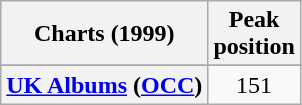<table class="wikitable plainrowheaders">
<tr>
<th scope="col">Charts (1999)</th>
<th scope="col">Peak<br>position</th>
</tr>
<tr>
</tr>
<tr>
<th scope="row"><a href='#'>UK Albums</a> (<a href='#'>OCC</a>)</th>
<td align="center">151</td>
</tr>
</table>
